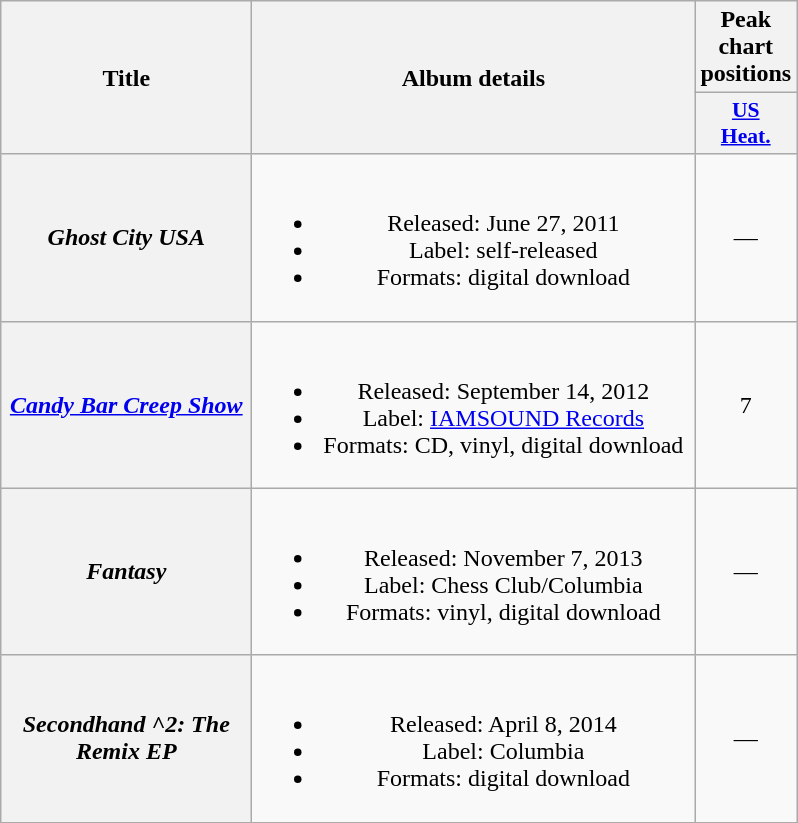<table class="wikitable plainrowheaders" style="text-align:center;" border="1">
<tr>
<th scope="col" rowspan="2" style="width:10em;">Title</th>
<th scope="col" rowspan="2" style="width:18em;">Album details</th>
<th scope="col" colspan="1">Peak chart positions</th>
</tr>
<tr>
<th scope="col" style="width:3em;font-size:90%;"><a href='#'>US<br>Heat.</a><br></th>
</tr>
<tr>
<th scope="row"><em>Ghost City USA</em></th>
<td><br><ul><li>Released: June 27, 2011</li><li>Label: self-released</li><li>Formats: digital download</li></ul></td>
<td>—</td>
</tr>
<tr>
<th scope="row"><em><a href='#'>Candy Bar Creep Show</a></em></th>
<td><br><ul><li>Released: September 14, 2012</li><li>Label: <a href='#'>IAMSOUND Records</a></li><li>Formats: CD, vinyl, digital download</li></ul></td>
<td>7</td>
</tr>
<tr>
<th scope="row"><em>Fantasy</em></th>
<td><br><ul><li>Released: November 7, 2013</li><li>Label: Chess Club/Columbia</li><li>Formats: vinyl, digital download</li></ul></td>
<td>—</td>
</tr>
<tr>
<th scope="row"><em>Secondhand ^2: The Remix EP</em></th>
<td><br><ul><li>Released: April 8, 2014</li><li>Label: Columbia</li><li>Formats: digital download</li></ul></td>
<td>—</td>
</tr>
</table>
